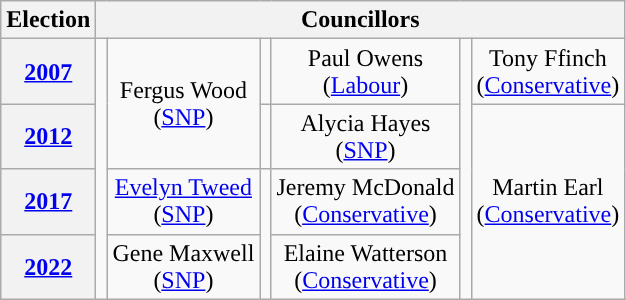<table class="wikitable" style="text-align:center">
<tr>
<th>Election</th>
<th colspan=6>Councillors</th>
</tr>
<tr>
<th><a href='#'>2007</a></th>
<td rowspan=4; style="background-color: "></td>
<td rowspan=2>Fergus Wood<br>(<a href='#'>SNP</a>)</td>
<td rowspan=1; style="background-color: "></td>
<td rowspan=1>Paul Owens<br>(<a href='#'>Labour</a>)</td>
<td rowspan=4; style="background-color: "></td>
<td rowspan=1>Tony Ffinch<br>(<a href='#'>Conservative</a>)</td>
</tr>
<tr>
<th><a href='#'>2012</a></th>
<td rowspan=1; style="background-color: "></td>
<td rowspan=1>Alycia Hayes<br>(<a href='#'>SNP</a>)</td>
<td rowspan=3>Martin Earl<br>(<a href='#'>Conservative</a>)</td>
</tr>
<tr>
<th><a href='#'>2017</a></th>
<td rowspan=1><a href='#'>Evelyn Tweed</a><br>(<a href='#'>SNP</a>)</td>
<td rowspan=2; style="background-color: "></td>
<td rowspan=1>Jeremy McDonald<br>(<a href='#'>Conservative</a>)</td>
</tr>
<tr>
<th><a href='#'>2022</a></th>
<td rowspan=1>Gene Maxwell<br>(<a href='#'>SNP</a>)</td>
<td rowspan=1>Elaine Watterson<br>(<a href='#'>Conservative</a>)</td>
</tr>
</table>
